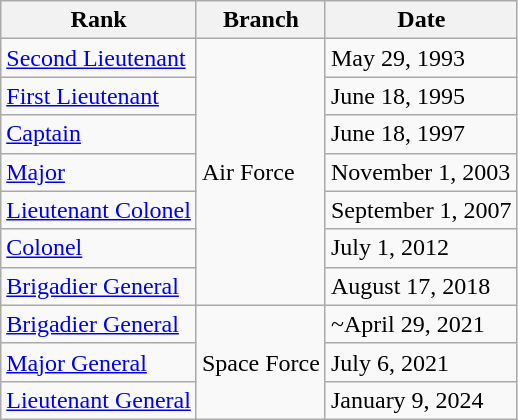<table class="wikitable">
<tr>
<th>Rank</th>
<th>Branch</th>
<th>Date</th>
</tr>
<tr>
<td> <a href='#'>Second Lieutenant</a></td>
<td rowspan=7>Air Force</td>
<td>May 29, 1993</td>
</tr>
<tr>
<td> <a href='#'>First Lieutenant</a></td>
<td>June 18, 1995</td>
</tr>
<tr>
<td> <a href='#'>Captain</a></td>
<td>June 18, 1997</td>
</tr>
<tr>
<td> <a href='#'>Major</a></td>
<td>November 1, 2003</td>
</tr>
<tr>
<td> <a href='#'>Lieutenant Colonel</a></td>
<td>September 1, 2007</td>
</tr>
<tr>
<td> <a href='#'>Colonel</a></td>
<td>July 1, 2012</td>
</tr>
<tr>
<td> <a href='#'>Brigadier General</a></td>
<td>August 17, 2018</td>
</tr>
<tr>
<td> <a href='#'>Brigadier General</a></td>
<td rowspan=3>Space Force</td>
<td>~April 29, 2021</td>
</tr>
<tr>
<td> <a href='#'>Major General</a></td>
<td>July 6, 2021</td>
</tr>
<tr>
<td> <a href='#'>Lieutenant General</a></td>
<td>January 9, 2024</td>
</tr>
</table>
